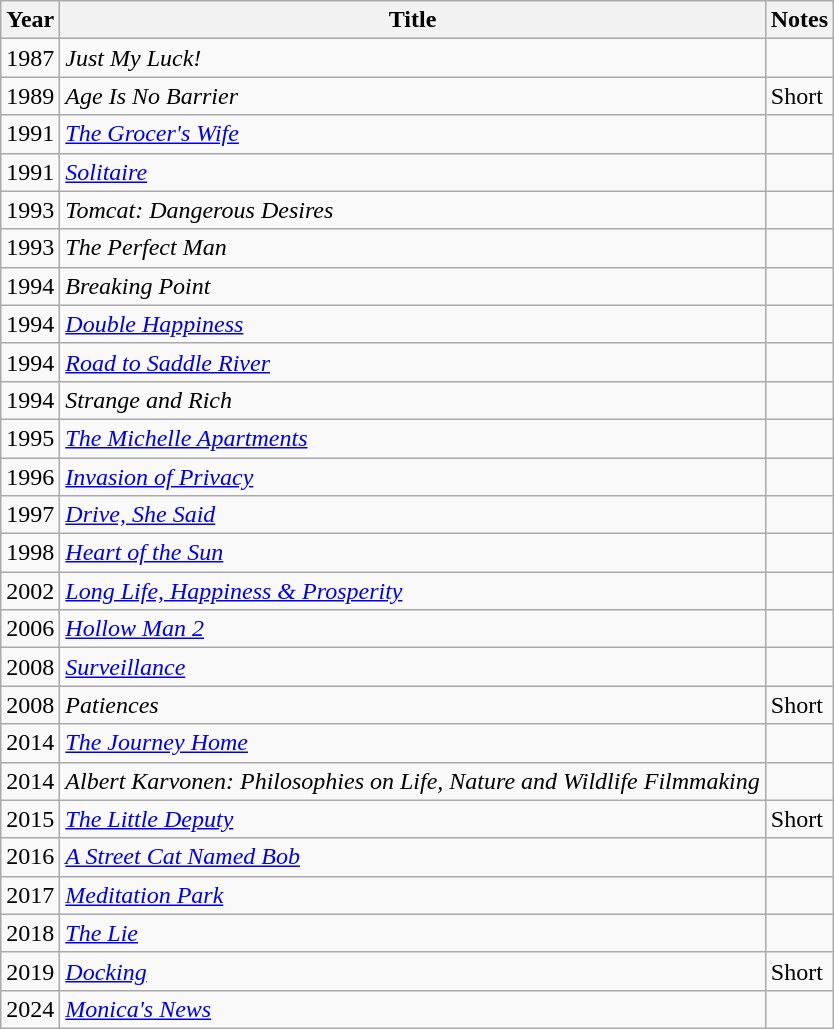<table class="wikitable sortable">
<tr>
<th>Year</th>
<th>Title</th>
<th class="unsortable">Notes</th>
</tr>
<tr>
<td>1987</td>
<td><em>Just My Luck!</em></td>
<td></td>
</tr>
<tr>
<td>1989</td>
<td><em>Age Is No Barrier</em></td>
<td>Short</td>
</tr>
<tr>
<td>1991</td>
<td><em><a href='#'>The Grocer's Wife</a></em></td>
<td></td>
</tr>
<tr>
<td>1991</td>
<td><em><a href='#'>Solitaire</a></em></td>
<td></td>
</tr>
<tr>
<td>1993</td>
<td><em>Tomcat: Dangerous Desires</em></td>
<td></td>
</tr>
<tr>
<td>1993</td>
<td><em>The Perfect Man</em></td>
<td></td>
</tr>
<tr>
<td>1994</td>
<td><em>Breaking Point</em></td>
<td></td>
</tr>
<tr>
<td>1994</td>
<td><em><a href='#'>Double Happiness</a></em></td>
<td></td>
</tr>
<tr>
<td>1994</td>
<td><em><a href='#'>Road to Saddle River</a></em></td>
<td></td>
</tr>
<tr>
<td>1994</td>
<td><em>Strange and Rich</em></td>
<td></td>
</tr>
<tr>
<td>1995</td>
<td><em><a href='#'>The Michelle Apartments</a></em></td>
<td></td>
</tr>
<tr>
<td>1996</td>
<td><em><a href='#'>Invasion of Privacy</a></em></td>
<td></td>
</tr>
<tr>
<td>1997</td>
<td><em><a href='#'>Drive, She Said</a></em></td>
<td></td>
</tr>
<tr>
<td>1998</td>
<td><em><a href='#'>Heart of the Sun</a></em></td>
<td></td>
</tr>
<tr>
<td>2002</td>
<td><em><a href='#'>Long Life, Happiness & Prosperity</a></em></td>
<td></td>
</tr>
<tr>
<td>2006</td>
<td><em><a href='#'>Hollow Man 2</a></em></td>
<td></td>
</tr>
<tr>
<td>2008</td>
<td><em><a href='#'>Surveillance</a></em></td>
<td></td>
</tr>
<tr>
<td>2008</td>
<td><em>Patiences</em></td>
<td>Short</td>
</tr>
<tr>
<td>2014</td>
<td><em><a href='#'>The Journey Home</a></em></td>
<td></td>
</tr>
<tr>
<td>2014</td>
<td><em>Albert Karvonen: Philosophies on Life, Nature and Wildlife Filmmaking</em></td>
<td></td>
</tr>
<tr>
<td>2015</td>
<td><em><a href='#'>The Little Deputy</a></em></td>
<td>Short</td>
</tr>
<tr>
<td>2016</td>
<td><em><a href='#'>A Street Cat Named Bob</a></em></td>
<td></td>
</tr>
<tr>
<td>2017</td>
<td><em><a href='#'>Meditation Park</a></em></td>
<td></td>
</tr>
<tr>
<td>2018</td>
<td><em><a href='#'>The Lie</a></em></td>
<td></td>
</tr>
<tr>
<td>2019</td>
<td><em><a href='#'>Docking</a></em></td>
<td>Short</td>
</tr>
<tr>
<td>2024</td>
<td><em><a href='#'>Monica's News</a></em></td>
<td></td>
</tr>
</table>
